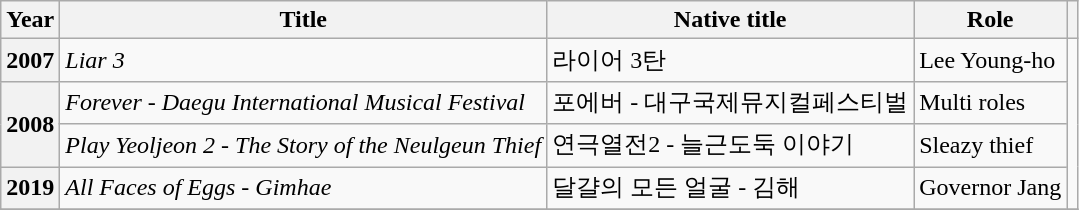<table class="wikitable plainrowheaders sortable">
<tr>
<th scope="col">Year</th>
<th scope="col">Title</th>
<th scope="col">Native title</th>
<th scope="col">Role</th>
<th scope="col" class="unsortable"></th>
</tr>
<tr>
<th scope="row">2007</th>
<td><em>Liar 3</em></td>
<td>라이어 3탄</td>
<td>Lee Young-ho</td>
<td style="text-align:center" rowspan="4"></td>
</tr>
<tr>
<th scope="row" rowspan="2">2008</th>
<td><em>Forever - Daegu International Musical Festival</em></td>
<td>포에버 - 대구국제뮤지컬페스티벌</td>
<td>Multi roles</td>
</tr>
<tr>
<td><em>Play Yeoljeon 2 - The Story of the Neulgeun Thief</em></td>
<td>연극열전2 - 늘근도둑 이야기</td>
<td>Sleazy thief</td>
</tr>
<tr>
<th scope="row">2019</th>
<td><em>All Faces of Eggs - Gimhae</em></td>
<td>달걀의 모든 얼굴 - 김해</td>
<td>Governor Jang</td>
</tr>
<tr>
</tr>
</table>
